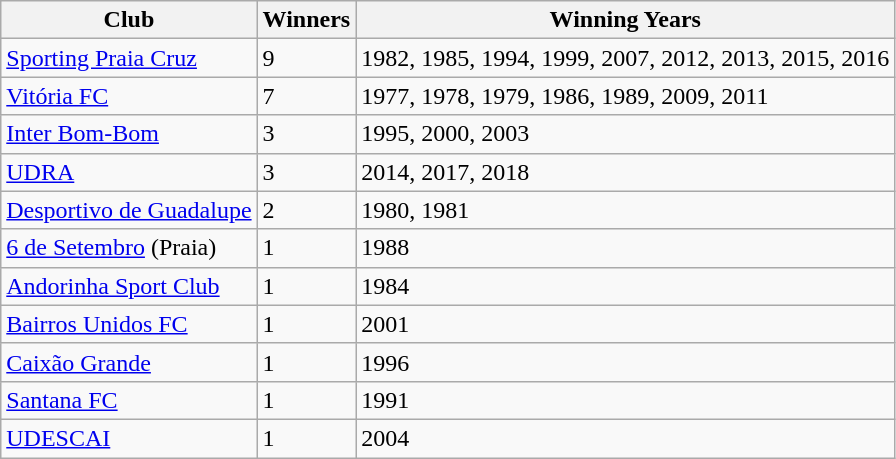<table class="wikitable">
<tr>
<th>Club</th>
<th>Winners</th>
<th>Winning Years</th>
</tr>
<tr>
<td><a href='#'>Sporting Praia Cruz</a></td>
<td>9</td>
<td>1982, 1985, 1994, 1999, 2007, 2012, 2013, 2015, 2016</td>
</tr>
<tr>
<td><a href='#'>Vitória FC</a></td>
<td>7</td>
<td>1977, 1978, 1979, 1986, 1989, 2009, 2011</td>
</tr>
<tr>
<td><a href='#'>Inter Bom-Bom</a></td>
<td>3</td>
<td>1995, 2000, 2003</td>
</tr>
<tr>
<td><a href='#'>UDRA</a></td>
<td>3</td>
<td>2014, 2017, 2018</td>
</tr>
<tr>
<td><a href='#'>Desportivo de Guadalupe</a></td>
<td>2</td>
<td>1980, 1981</td>
</tr>
<tr>
<td><a href='#'>6 de Setembro</a> (Praia)</td>
<td>1</td>
<td>1988</td>
</tr>
<tr>
<td><a href='#'>Andorinha Sport Club</a></td>
<td>1</td>
<td>1984</td>
</tr>
<tr>
<td><a href='#'>Bairros Unidos FC</a></td>
<td>1</td>
<td>2001</td>
</tr>
<tr>
<td><a href='#'>Caixão Grande</a></td>
<td>1</td>
<td>1996</td>
</tr>
<tr>
<td><a href='#'>Santana FC</a></td>
<td>1</td>
<td>1991</td>
</tr>
<tr>
<td><a href='#'>UDESCAI</a></td>
<td>1</td>
<td>2004</td>
</tr>
</table>
